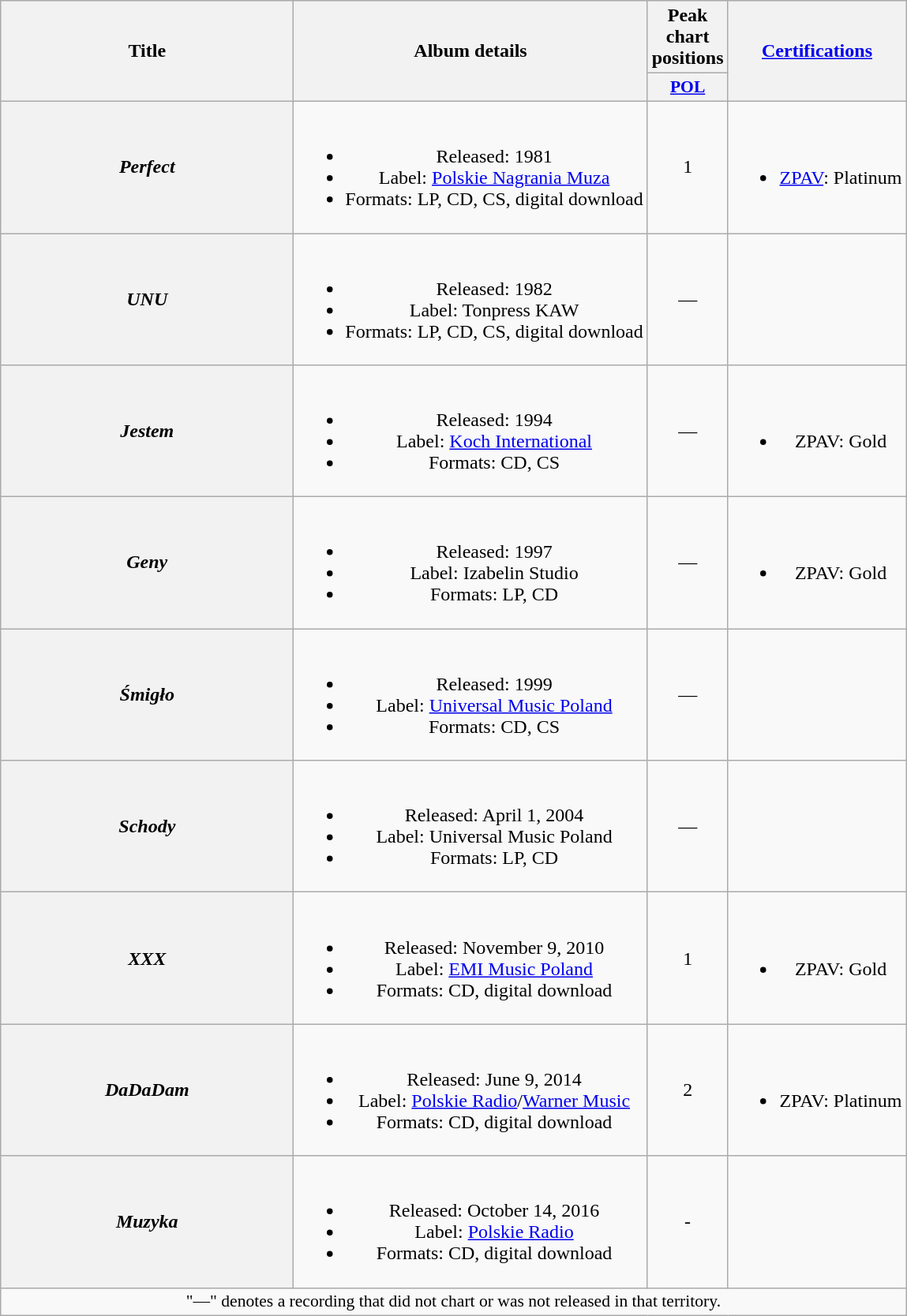<table class="wikitable plainrowheaders" style="text-align:center;" border="1">
<tr>
<th scope="col" rowspan="2" style="width:15em;">Title</th>
<th scope="col" rowspan="2">Album details</th>
<th scope="col" colspan="1">Peak chart positions</th>
<th scope="col" rowspan="2"><a href='#'>Certifications</a></th>
</tr>
<tr>
<th scope="col" style="width:3.5em;font-size:90%;"><a href='#'>POL</a><br></th>
</tr>
<tr>
<th scope="row"><em>Perfect</em></th>
<td><br><ul><li>Released: 1981</li><li>Label: <a href='#'>Polskie Nagrania Muza</a></li><li>Formats: LP, CD, CS, digital download</li></ul></td>
<td>1</td>
<td><br><ul><li><a href='#'>ZPAV</a>: Platinum</li></ul></td>
</tr>
<tr>
<th scope="row"><em>UNU</em></th>
<td><br><ul><li>Released: 1982</li><li>Label: Tonpress KAW</li><li>Formats: LP, CD, CS, digital download</li></ul></td>
<td>—</td>
<td></td>
</tr>
<tr>
<th scope="row"><em>Jestem</em></th>
<td><br><ul><li>Released: 1994</li><li>Label: <a href='#'>Koch International</a></li><li>Formats: CD, CS</li></ul></td>
<td>—</td>
<td><br><ul><li>ZPAV: Gold</li></ul></td>
</tr>
<tr>
<th scope="row"><em>Geny</em></th>
<td><br><ul><li>Released: 1997</li><li>Label: Izabelin Studio</li><li>Formats: LP, CD</li></ul></td>
<td>—</td>
<td><br><ul><li>ZPAV: Gold</li></ul></td>
</tr>
<tr>
<th scope="row"><em>Śmigło</em></th>
<td><br><ul><li>Released: 1999</li><li>Label: <a href='#'>Universal Music Poland</a></li><li>Formats: CD, CS</li></ul></td>
<td>—</td>
<td></td>
</tr>
<tr>
<th scope="row"><em>Schody</em></th>
<td><br><ul><li>Released: April 1, 2004</li><li>Label: Universal Music Poland</li><li>Formats: LP, CD</li></ul></td>
<td>—</td>
<td></td>
</tr>
<tr>
<th scope="row"><em>XXX</em></th>
<td><br><ul><li>Released: November 9, 2010</li><li>Label: <a href='#'>EMI Music Poland</a></li><li>Formats: CD, digital download</li></ul></td>
<td>1</td>
<td><br><ul><li>ZPAV: Gold</li></ul></td>
</tr>
<tr>
<th scope="row"><em>DaDaDam</em></th>
<td><br><ul><li>Released: June 9, 2014</li><li>Label: <a href='#'>Polskie Radio</a>/<a href='#'>Warner Music</a></li><li>Formats: CD, digital download</li></ul></td>
<td>2</td>
<td><br><ul><li>ZPAV: Platinum</li></ul></td>
</tr>
<tr>
<th scope="row"><em>Muzyka</em></th>
<td><br><ul><li>Released: October 14, 2016</li><li>Label: <a href='#'>Polskie Radio</a></li><li>Formats: CD, digital download</li></ul></td>
<td>-</td>
<td></td>
</tr>
<tr>
<td colspan="10" style="font-size:90%">"—" denotes a recording that did not chart or was not released in that territory.</td>
</tr>
</table>
